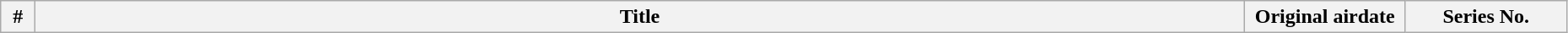<table class="wikitable plainrowheaders" style="width:98%;">
<tr>
<th width="20">#</th>
<th>Title</th>
<th width="120">Original airdate</th>
<th width="120">Series No.<br>







</th>
</tr>
</table>
